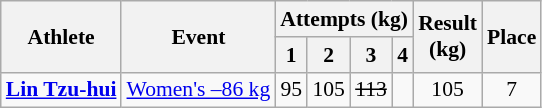<table class = "wikitable" style = "font-size:90%">
<tr>
<th rowspan = "2">Athlete</th>
<th rowspan = "2">Event</th>
<th colspan = "4">Attempts (kg)</th>
<th rowspan = "2">Result <br> (kg)</th>
<th rowspan = "2">Place</th>
</tr>
<tr>
<th>1</th>
<th>2</th>
<th>3</th>
<th>4</th>
</tr>
<tr>
<td><strong><a href='#'>Lin Tzu-hui </a></strong></td>
<td><a href='#'> Women's –86 kg</a></td>
<td align = "center">95</td>
<td align = "center">105</td>
<td align = "center"><s>113</s></td>
<td></td>
<td align = "center">105</td>
<td align = "center">7</td>
</tr>
</table>
